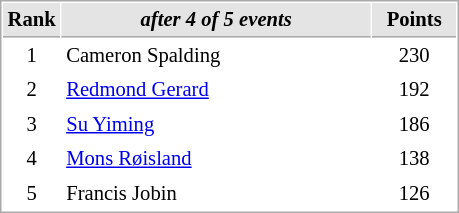<table cellspacing="1" cellpadding="3" style="border:1px solid #AAAAAA;font-size:86%">
<tr style="background-color: #E4E4E4;">
<th style="border-bottom:1px solid #AAAAAA; width: 10px;">Rank</th>
<th style="border-bottom:1px solid #AAAAAA; width: 200px;"><em>after 4 of 5 events</em></th>
<th style="border-bottom:1px solid #AAAAAA; width: 50px;">Points</th>
</tr>
<tr>
<td align=center>1</td>
<td> Cameron Spalding</td>
<td align=center>230</td>
</tr>
<tr>
<td align=center>2</td>
<td> <a href='#'>Redmond Gerard</a></td>
<td align=center>192</td>
</tr>
<tr>
<td align=center>3</td>
<td> <a href='#'>Su Yiming</a></td>
<td align=center>186</td>
</tr>
<tr>
<td align=center>4</td>
<td> <a href='#'>Mons Røisland</a></td>
<td align=center>138</td>
</tr>
<tr>
<td align=center>5</td>
<td> Francis Jobin</td>
<td align=center>126</td>
</tr>
</table>
